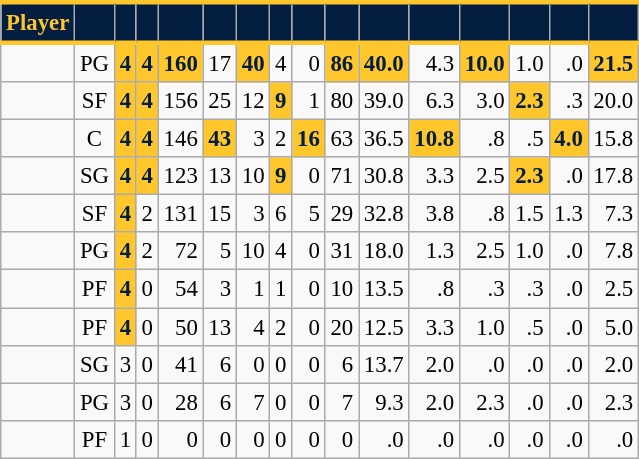<table class="wikitable sortable" style="font-size: 95%; text-align:right;">
<tr>
<th style="background:#041E42; color:#FFC72C; border-top:#FFC72C 3px solid; border-bottom:#FFC72C 3px solid;">Player</th>
<th style="background:#041E42; color:#FFC72C; border-top:#FFC72C 3px solid; border-bottom:#FFC72C 3px solid;"></th>
<th style="background:#041E42; color:#FFC72C; border-top:#FFC72C 3px solid; border-bottom:#FFC72C 3px solid;"></th>
<th style="background:#041E42; color:#FFC72C; border-top:#FFC72C 3px solid; border-bottom:#FFC72C 3px solid;"></th>
<th style="background:#041E42; color:#FFC72C; border-top:#FFC72C 3px solid; border-bottom:#FFC72C 3px solid;"></th>
<th style="background:#041E42; color:#FFC72C; border-top:#FFC72C 3px solid; border-bottom:#FFC72C 3px solid;"></th>
<th style="background:#041E42; color:#FFC72C; border-top:#FFC72C 3px solid; border-bottom:#FFC72C 3px solid;"></th>
<th style="background:#041E42; color:#FFC72C; border-top:#FFC72C 3px solid; border-bottom:#FFC72C 3px solid;"></th>
<th style="background:#041E42; color:#FFC72C; border-top:#FFC72C 3px solid; border-bottom:#FFC72C 3px solid;"></th>
<th style="background:#041E42; color:#FFC72C; border-top:#FFC72C 3px solid; border-bottom:#FFC72C 3px solid;"></th>
<th style="background:#041E42; color:#FFC72C; border-top:#FFC72C 3px solid; border-bottom:#FFC72C 3px solid;"></th>
<th style="background:#041E42; color:#FFC72C; border-top:#FFC72C 3px solid; border-bottom:#FFC72C 3px solid;"></th>
<th style="background:#041E42; color:#FFC72C; border-top:#FFC72C 3px solid; border-bottom:#FFC72C 3px solid;"></th>
<th style="background:#041E42; color:#FFC72C; border-top:#FFC72C 3px solid; border-bottom:#FFC72C 3px solid;"></th>
<th style="background:#041E42; color:#FFC72C; border-top:#FFC72C 3px solid; border-bottom:#FFC72C 3px solid;"></th>
<th style="background:#041E42; color:#FFC72C; border-top:#FFC72C 3px solid; border-bottom:#FFC72C 3px solid;"></th>
</tr>
<tr>
<td style="text-align:left;"></td>
<td style="text-align:center;">PG</td>
<td style="background:#FFC72C; color:#041E42;"><strong>4</strong></td>
<td style="background:#FFC72C; color:#041E42;"><strong>4</strong></td>
<td style="background:#FFC72C; color:#041E42;"><strong>160</strong></td>
<td>17</td>
<td style="background:#FFC72C; color:#041E42;"><strong>40</strong></td>
<td>4</td>
<td>0</td>
<td style="background:#FFC72C; color:#041E42;"><strong>86</strong></td>
<td style="background:#FFC72C; color:#041E42;"><strong>40.0</strong></td>
<td>4.3</td>
<td style="background:#FFC72C; color:#041E42;"><strong>10.0</strong></td>
<td>1.0</td>
<td>.0</td>
<td style="background:#FFC72C; color:#041E42;"><strong>21.5</strong></td>
</tr>
<tr>
<td style="text-align:left;"></td>
<td style="text-align:center;">SF</td>
<td style="background:#FFC72C; color:#041E42;"><strong>4</strong></td>
<td style="background:#FFC72C; color:#041E42;"><strong>4</strong></td>
<td>156</td>
<td>25</td>
<td>12</td>
<td style="background:#FFC72C; color:#041E42;"><strong>9</strong></td>
<td>1</td>
<td>80</td>
<td>39.0</td>
<td>6.3</td>
<td>3.0</td>
<td style="background:#FFC72C; color:#041E42;"><strong>2.3</strong></td>
<td>.3</td>
<td>20.0</td>
</tr>
<tr>
<td style="text-align:left;"></td>
<td style="text-align:center;">C</td>
<td style="background:#FFC72C; color:#041E42;"><strong>4</strong></td>
<td style="background:#FFC72C; color:#041E42;"><strong>4</strong></td>
<td>146</td>
<td style="background:#FFC72C; color:#041E42;"><strong>43</strong></td>
<td>3</td>
<td>2</td>
<td style="background:#FFC72C; color:#041E42;"><strong>16</strong></td>
<td>63</td>
<td>36.5</td>
<td style="background:#FFC72C; color:#041E42;"><strong>10.8</strong></td>
<td>.8</td>
<td>.5</td>
<td style="background:#FFC72C; color:#041E42;"><strong>4.0</strong></td>
<td>15.8</td>
</tr>
<tr>
<td style="text-align:left;"></td>
<td style="text-align:center;">SG</td>
<td style="background:#FFC72C; color:#041E42;"><strong>4</strong></td>
<td style="background:#FFC72C; color:#041E42;"><strong>4</strong></td>
<td>123</td>
<td>13</td>
<td>10</td>
<td style="background:#FFC72C; color:#041E42;"><strong>9</strong></td>
<td>0</td>
<td>71</td>
<td>30.8</td>
<td>3.3</td>
<td>2.5</td>
<td style="background:#FFC72C; color:#041E42;"><strong>2.3</strong></td>
<td>.0</td>
<td>17.8</td>
</tr>
<tr>
<td style="text-align:left;"></td>
<td style="text-align:center;">SF</td>
<td style="background:#FFC72C; color:#041E42;"><strong>4</strong></td>
<td>2</td>
<td>131</td>
<td>15</td>
<td>3</td>
<td>6</td>
<td>5</td>
<td>29</td>
<td>32.8</td>
<td>3.8</td>
<td>.8</td>
<td>1.5</td>
<td>1.3</td>
<td>7.3</td>
</tr>
<tr>
<td style="text-align:left;"></td>
<td style="text-align:center;">PG</td>
<td style="background:#FFC72C; color:#041E42;"><strong>4</strong></td>
<td>2</td>
<td>72</td>
<td>5</td>
<td>10</td>
<td>4</td>
<td>0</td>
<td>31</td>
<td>18.0</td>
<td>1.3</td>
<td>2.5</td>
<td>1.0</td>
<td>.0</td>
<td>7.8</td>
</tr>
<tr>
<td style="text-align:left;"></td>
<td style="text-align:center;">PF</td>
<td style="background:#FFC72C; color:#041E42;"><strong>4</strong></td>
<td>0</td>
<td>54</td>
<td>3</td>
<td>1</td>
<td>1</td>
<td>0</td>
<td>10</td>
<td>13.5</td>
<td>.8</td>
<td>.3</td>
<td>.3</td>
<td>.0</td>
<td>2.5</td>
</tr>
<tr>
<td style="text-align:left;"></td>
<td style="text-align:center;">PF</td>
<td style="background:#FFC72C; color:#041E42;"><strong>4</strong></td>
<td>0</td>
<td>50</td>
<td>13</td>
<td>4</td>
<td>2</td>
<td>0</td>
<td>20</td>
<td>12.5</td>
<td>3.3</td>
<td>1.0</td>
<td>.5</td>
<td>.0</td>
<td>5.0</td>
</tr>
<tr>
<td style="text-align:left;"></td>
<td style="text-align:center;">SG</td>
<td>3</td>
<td>0</td>
<td>41</td>
<td>6</td>
<td>0</td>
<td>0</td>
<td>0</td>
<td>6</td>
<td>13.7</td>
<td>2.0</td>
<td>.0</td>
<td>.0</td>
<td>.0</td>
<td>2.0</td>
</tr>
<tr>
<td style="text-align:left;"></td>
<td style="text-align:center;">PG</td>
<td>3</td>
<td>0</td>
<td>28</td>
<td>6</td>
<td>7</td>
<td>0</td>
<td>0</td>
<td>7</td>
<td>9.3</td>
<td>2.0</td>
<td>2.3</td>
<td>.0</td>
<td>.0</td>
<td>2.3</td>
</tr>
<tr>
<td style="text-align:left;"></td>
<td style="text-align:center;">PF</td>
<td>1</td>
<td>0</td>
<td>0</td>
<td>0</td>
<td>0</td>
<td>0</td>
<td>0</td>
<td>0</td>
<td>.0</td>
<td>.0</td>
<td>.0</td>
<td>.0</td>
<td>.0</td>
<td>.0</td>
</tr>
</table>
